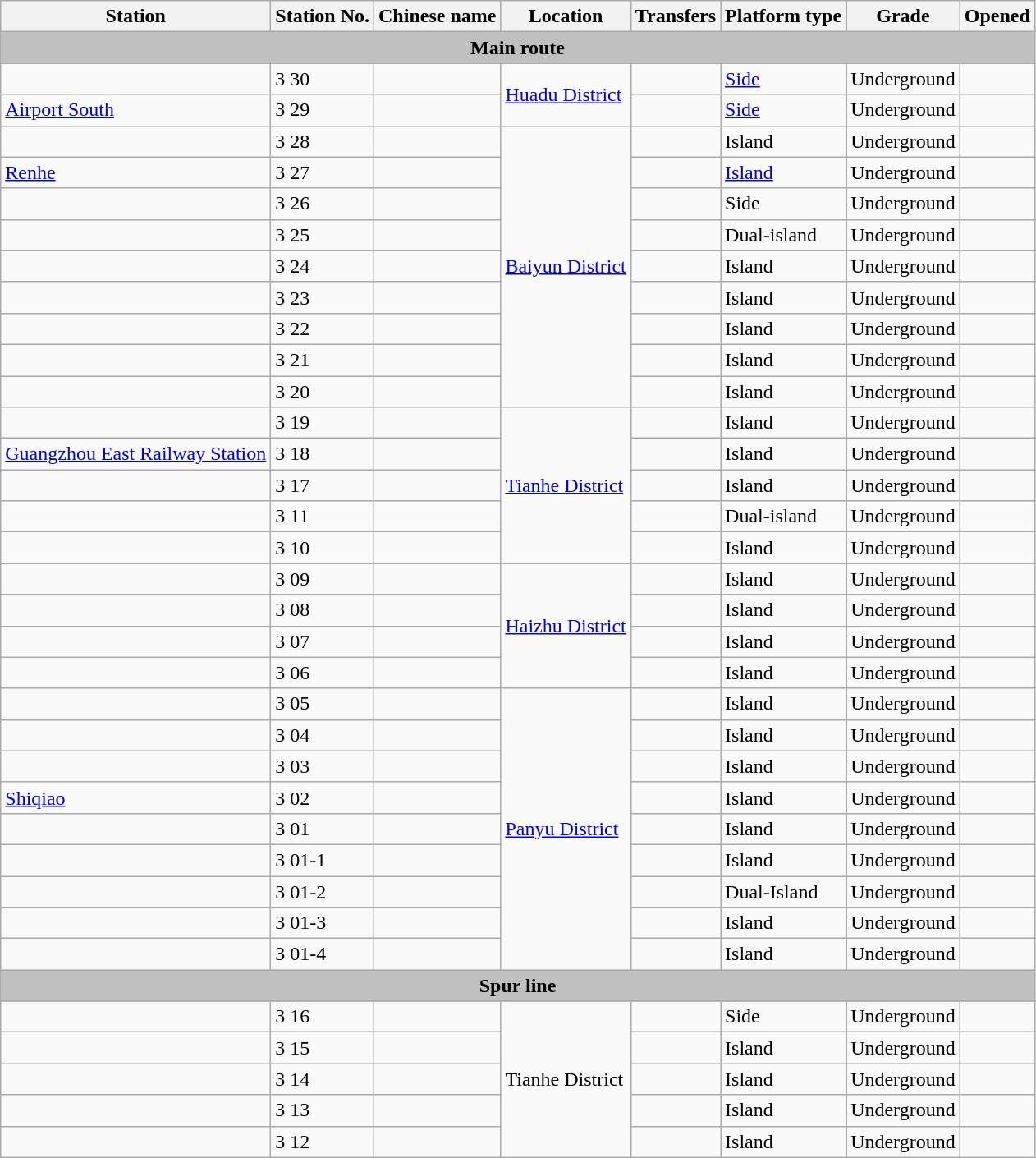<table class="wikitable">
<tr>
<th>Station</th>
<th>Station No.</th>
<th>Chinese name</th>
<th>Location</th>
<th>Transfers</th>
<th>Platform type</th>
<th>Grade</th>
<th>Opened</th>
</tr>
<tr>
<th colspan="8" style="background: #c0c0c0">Main route</th>
</tr>
<tr>
<td></td>
<td>3 30</td>
<td></td>
<td rowspan="2"><a href='#'>Huadu District</a></td>
<td></td>
<td><a href='#'>Side</a></td>
<td>Underground</td>
<td></td>
</tr>
<tr>
<td><a href='#'>Airport South</a></td>
<td>3 29</td>
<td></td>
<td></td>
<td><a href='#'>Side</a></td>
<td>Underground</td>
<td></td>
</tr>
<tr>
<td></td>
<td>3 28</td>
<td></td>
<td rowspan="9"><a href='#'>Baiyun District</a></td>
<td style="text-align: center"></td>
<td>Island</td>
<td>Underground</td>
<td></td>
</tr>
<tr>
<td><a href='#'>Renhe</a></td>
<td>3 27</td>
<td></td>
<td></td>
<td><a href='#'>Island</a></td>
<td>Underground</td>
<td></td>
</tr>
<tr>
<td></td>
<td>3 26</td>
<td></td>
<td></td>
<td>Side</td>
<td>Underground</td>
<td></td>
</tr>
<tr>
<td></td>
<td>3 25</td>
<td></td>
<td style="text-align: center"> </td>
<td>Dual-island</td>
<td>Underground</td>
<td></td>
</tr>
<tr>
<td></td>
<td>3 24</td>
<td></td>
<td></td>
<td>Island</td>
<td>Underground</td>
<td></td>
</tr>
<tr>
<td></td>
<td>3 23</td>
<td></td>
<td></td>
<td>Island</td>
<td>Underground</td>
<td></td>
</tr>
<tr>
<td></td>
<td>3 22</td>
<td></td>
<td></td>
<td>Island</td>
<td>Underground</td>
<td></td>
</tr>
<tr>
<td></td>
<td>3 21</td>
<td></td>
<td></td>
<td>Island</td>
<td>Underground</td>
<td></td>
</tr>
<tr>
<td></td>
<td>3 20</td>
<td></td>
<td></td>
<td>Island</td>
<td>Underground</td>
<td></td>
</tr>
<tr>
<td></td>
<td>3 19</td>
<td></td>
<td rowspan="5"><a href='#'>Tianhe District</a></td>
<td style="text-align: center;"></td>
<td>Island</td>
<td>Underground</td>
<td></td>
</tr>
<tr>
<td><a href='#'>Guangzhou East Railway Station</a></td>
<td>3 18</td>
<td></td>
<td style="text-align: center"></td>
<td>Island</td>
<td>Underground</td>
<td></td>
</tr>
<tr>
<td></td>
<td>3 17</td>
<td></td>
<td style="text-align: center"></td>
<td>Island</td>
<td>Underground</td>
<td></td>
</tr>
<tr>
<td></td>
<td>3 11</td>
<td></td>
<td style="text-align: center"> </td>
<td>Dual-island</td>
<td>Underground</td>
<td></td>
</tr>
<tr>
<td></td>
<td>3 10</td>
<td></td>
<td style="text-align: center"></td>
<td>Island</td>
<td>Underground</td>
<td></td>
</tr>
<tr>
<td></td>
<td>3 09</td>
<td></td>
<td rowspan="4"><a href='#'>Haizhu District</a></td>
<td style="text-align: center"> </td>
<td>Island</td>
<td>Underground</td>
<td></td>
</tr>
<tr>
<td></td>
<td>3 08</td>
<td></td>
<td style="text-align: center"></td>
<td>Island</td>
<td>Underground</td>
<td></td>
</tr>
<tr>
<td></td>
<td>3 07</td>
<td></td>
<td style="text-align: center"></td>
<td>Island</td>
<td>Underground</td>
<td></td>
</tr>
<tr>
<td></td>
<td>3 06</td>
<td></td>
<td style="text-align: center;"></td>
<td>Island</td>
<td>Underground</td>
<td></td>
</tr>
<tr>
<td></td>
<td>3 05</td>
<td></td>
<td rowspan="9"><a href='#'>Panyu District</a></td>
<td></td>
<td>Island</td>
<td>Underground</td>
<td></td>
</tr>
<tr>
<td></td>
<td>3 04</td>
<td></td>
<td></td>
<td>Island</td>
<td>Underground</td>
<td></td>
</tr>
<tr>
<td></td>
<td>3 03</td>
<td></td>
<td style="text-align: center"></td>
<td>Island</td>
<td>Underground</td>
<td></td>
</tr>
<tr>
<td><a href='#'>Shiqiao</a></td>
<td>3 02</td>
<td></td>
<td></td>
<td>Island</td>
<td>Underground</td>
<td></td>
</tr>
<tr>
<td></td>
<td>3 01</td>
<td></td>
<td style="text-align: center"> </td>
<td>Island</td>
<td>Underground</td>
<td></td>
</tr>
<tr>
<td></td>
<td>3 01-1</td>
<td></td>
<td></td>
<td>Island</td>
<td>Underground</td>
<td></td>
</tr>
<tr>
<td></td>
<td>3 01-2</td>
<td></td>
<td></td>
<td>Dual-Island</td>
<td>Underground</td>
<td></td>
</tr>
<tr>
<td></td>
<td>3 01-3</td>
<td></td>
<td></td>
<td>Island</td>
<td>Underground</td>
<td></td>
</tr>
<tr>
<td></td>
<td>3 01-4</td>
<td></td>
<td style="text-align: center"></td>
<td>Island</td>
<td>Underground</td>
<td></td>
</tr>
<tr>
<th colspan="8" style="background: #c0c0c0">Spur line</th>
</tr>
<tr>
</tr>
<tr>
<td></td>
<td>3 16</td>
<td></td>
<td rowspan="5">Tianhe District</td>
<td style="text-align: center;"></td>
<td>Side</td>
<td>Underground</td>
<td></td>
</tr>
<tr>
<td></td>
<td>3 15</td>
<td></td>
<td></td>
<td>Island</td>
<td>Underground</td>
<td></td>
</tr>
<tr>
<td></td>
<td>3 14</td>
<td></td>
<td style="text-align: center"></td>
<td>Island</td>
<td>Underground</td>
<td></td>
</tr>
<tr>
<td></td>
<td>3 13</td>
<td></td>
<td></td>
<td>Island</td>
<td>Underground</td>
<td></td>
</tr>
<tr>
<td></td>
<td>3 12</td>
<td></td>
<td></td>
<td>Island</td>
<td>Underground</td>
<td></td>
</tr>
</table>
